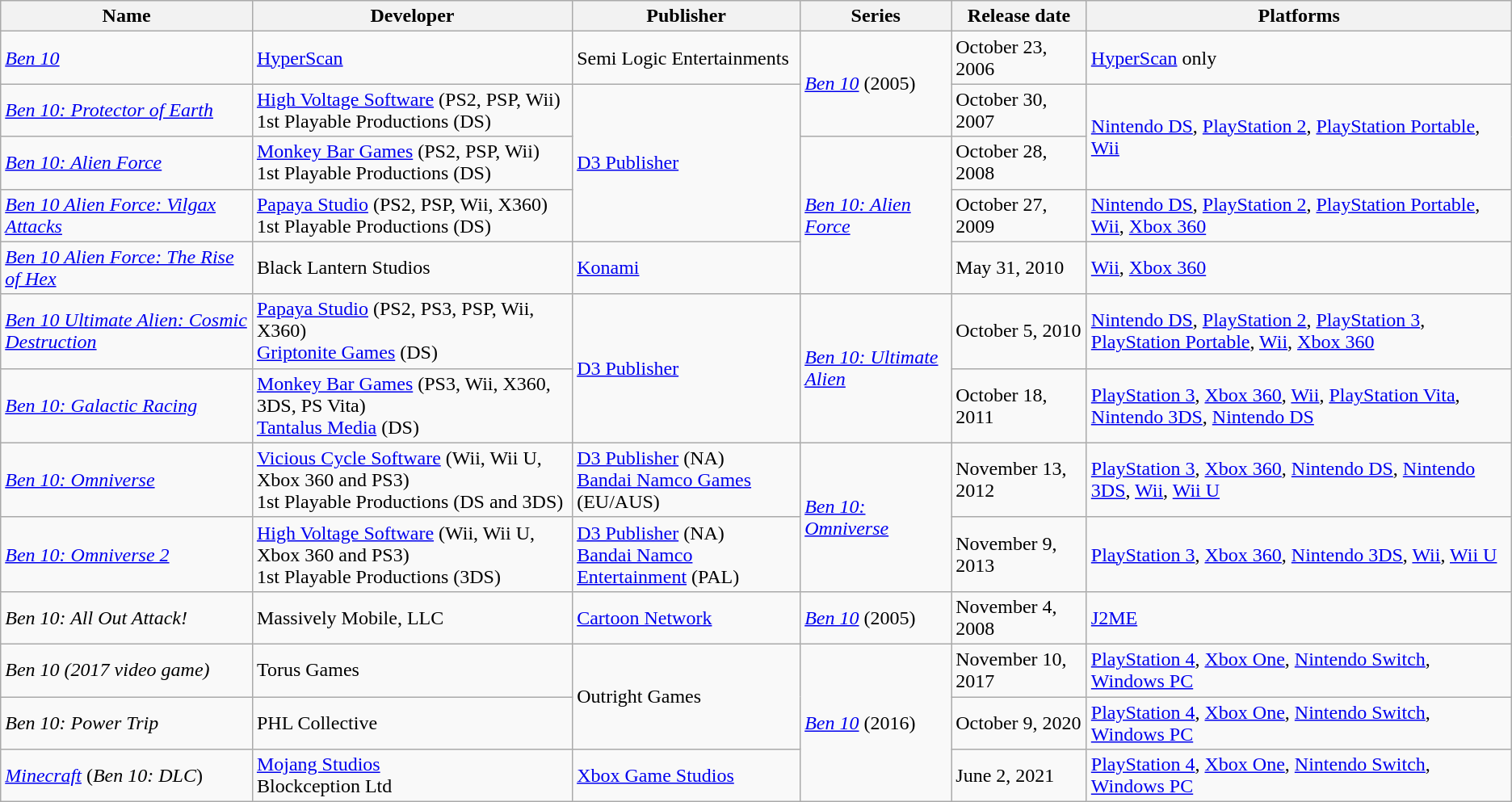<table class="wikitable">
<tr>
<th>Name</th>
<th>Developer</th>
<th>Publisher</th>
<th>Series</th>
<th>Release date</th>
<th>Platforms</th>
</tr>
<tr>
<td><em><a href='#'>Ben 10</a></em></td>
<td><a href='#'>HyperScan</a></td>
<td>Semi Logic Entertainments</td>
<td rowspan="2"><em><a href='#'>Ben 10</a></em> (2005)</td>
<td>October 23, 2006</td>
<td><a href='#'>HyperScan</a> only</td>
</tr>
<tr>
<td><em><a href='#'>Ben 10: Protector of Earth</a></em></td>
<td><a href='#'>High Voltage Software</a> (PS2, PSP, Wii)<br>1st Playable Productions (DS)</td>
<td rowspan="3"><a href='#'>D3 Publisher</a></td>
<td>October 30, 2007</td>
<td rowspan="2"><a href='#'>Nintendo DS</a>, <a href='#'>PlayStation 2</a>, <a href='#'>PlayStation Portable</a>, <a href='#'>Wii</a></td>
</tr>
<tr>
<td><em><a href='#'>Ben 10: Alien Force</a></em></td>
<td><a href='#'>Monkey Bar Games</a> (PS2, PSP, Wii)<br>1st Playable Productions (DS)</td>
<td rowspan="3"><em><a href='#'>Ben 10: Alien Force</a></em></td>
<td>October 28, 2008</td>
</tr>
<tr>
<td><em><a href='#'>Ben 10 Alien Force: Vilgax Attacks</a></em></td>
<td><a href='#'>Papaya Studio</a> (PS2, PSP, Wii, X360)<br>1st Playable Productions (DS)</td>
<td>October 27, 2009</td>
<td><a href='#'>Nintendo DS</a>, <a href='#'>PlayStation 2</a>, <a href='#'>PlayStation Portable</a>, <a href='#'>Wii</a>, <a href='#'>Xbox 360</a></td>
</tr>
<tr>
<td><em><a href='#'>Ben 10 Alien Force: The Rise of Hex</a></em></td>
<td>Black Lantern Studios</td>
<td><a href='#'>Konami</a></td>
<td>May 31, 2010</td>
<td><a href='#'>Wii</a>, <a href='#'>Xbox 360</a></td>
</tr>
<tr>
<td><em><a href='#'>Ben 10 Ultimate Alien: Cosmic Destruction</a></em></td>
<td><a href='#'>Papaya Studio</a> (PS2, PS3, PSP, Wii, X360)<br><a href='#'>Griptonite Games</a> (DS)</td>
<td rowspan="2"><a href='#'>D3 Publisher</a></td>
<td rowspan="2"><em><a href='#'>Ben 10: Ultimate Alien</a></em></td>
<td>October 5, 2010</td>
<td><a href='#'>Nintendo DS</a>, <a href='#'>PlayStation 2</a>, <a href='#'>PlayStation 3</a>, <a href='#'>PlayStation Portable</a>, <a href='#'>Wii</a>, <a href='#'>Xbox 360</a></td>
</tr>
<tr>
<td><em><a href='#'>Ben 10: Galactic Racing</a></em></td>
<td><a href='#'>Monkey Bar Games</a> (PS3, Wii, X360, 3DS, PS Vita)<br><a href='#'>Tantalus Media</a> (DS)</td>
<td>October 18, 2011</td>
<td><a href='#'>PlayStation 3</a>, <a href='#'>Xbox 360</a>, <a href='#'>Wii</a>, <a href='#'>PlayStation Vita</a>, <a href='#'>Nintendo 3DS</a>, <a href='#'>Nintendo DS</a></td>
</tr>
<tr>
<td><em><a href='#'>Ben 10: Omniverse</a></em></td>
<td><a href='#'>Vicious Cycle Software</a> (Wii, Wii U, Xbox 360 and PS3)<br>1st Playable Productions (DS and 3DS)</td>
<td><a href='#'>D3 Publisher</a> (NA)<br><a href='#'>Bandai Namco Games</a> (EU/AUS)</td>
<td rowspan="2"><em><a href='#'>Ben 10: Omniverse</a></em></td>
<td>November 13, 2012</td>
<td><a href='#'>PlayStation 3</a>, <a href='#'>Xbox 360</a>, <a href='#'>Nintendo DS</a>, <a href='#'>Nintendo 3DS</a>, <a href='#'>Wii</a>, <a href='#'>Wii U</a></td>
</tr>
<tr>
<td><em><a href='#'>Ben 10: Omniverse 2</a></em></td>
<td><a href='#'>High Voltage Software</a> (Wii, Wii U, Xbox 360 and PS3)<br>1st Playable Productions (3DS)</td>
<td><a href='#'>D3 Publisher</a> (NA)<br><a href='#'>Bandai Namco Entertainment</a> (PAL)</td>
<td>November 9, 2013</td>
<td><a href='#'>PlayStation 3</a>, <a href='#'>Xbox 360</a>, <a href='#'>Nintendo 3DS</a>, <a href='#'>Wii</a>, <a href='#'>Wii U</a></td>
</tr>
<tr>
<td><em>Ben 10: All Out Attack!</em></td>
<td>Massively Mobile, LLC</td>
<td><a href='#'>Cartoon Network</a></td>
<td><em><a href='#'>Ben 10</a></em> (2005)</td>
<td>November 4, 2008</td>
<td><a href='#'>J2ME</a></td>
</tr>
<tr>
<td><em>Ben 10 (2017 video game)</em></td>
<td>Torus Games</td>
<td rowspan="2">Outright Games</td>
<td rowspan="3"><em><a href='#'>Ben 10</a></em> (2016)</td>
<td>November 10, 2017</td>
<td><a href='#'>PlayStation 4</a>, <a href='#'>Xbox One</a>, <a href='#'>Nintendo Switch</a>, <a href='#'>Windows PC</a></td>
</tr>
<tr>
<td><em>Ben 10: Power Trip</em></td>
<td>PHL Collective</td>
<td>October 9, 2020</td>
<td><a href='#'>PlayStation 4</a>, <a href='#'>Xbox One</a>, <a href='#'>Nintendo Switch</a>, <a href='#'>Windows PC</a></td>
</tr>
<tr>
<td><em><a href='#'>Minecraft</a></em> (<em>Ben 10: DLC</em>)</td>
<td><a href='#'>Mojang Studios</a><br>Blockception Ltd</td>
<td><a href='#'>Xbox Game Studios</a></td>
<td>June 2, 2021</td>
<td><a href='#'>PlayStation 4</a>, <a href='#'>Xbox One</a>, <a href='#'>Nintendo Switch</a>, <a href='#'>Windows PC</a></td>
</tr>
</table>
